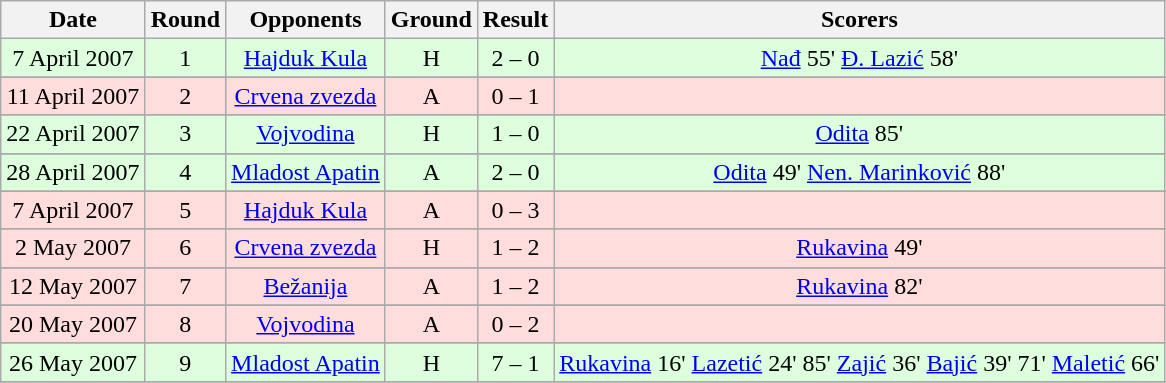<table class="wikitable" style="text-align:center">
<tr>
<th>Date</th>
<th>Round</th>
<th>Opponents</th>
<th>Ground</th>
<th>Result</th>
<th>Scorers</th>
</tr>
<tr bgcolor="#ddffdd">
<td>7 April 2007</td>
<td>1</td>
<td><a href='#'>Hajduk Kula</a></td>
<td>H</td>
<td>2 – 0</td>
<td><a href='#'>Nađ</a> 55' <a href='#'>Đ. Lazić</a> 58'</td>
</tr>
<tr>
</tr>
<tr bgcolor="#ffdddd">
<td>11 April 2007</td>
<td>2</td>
<td><a href='#'>Crvena zvezda</a></td>
<td>A</td>
<td>0 – 1</td>
<td></td>
</tr>
<tr>
</tr>
<tr bgcolor="#ddffdd">
<td>22 April 2007</td>
<td>3</td>
<td><a href='#'>Vojvodina</a></td>
<td>H</td>
<td>1 – 0</td>
<td><a href='#'>Odita</a> 85'</td>
</tr>
<tr>
</tr>
<tr bgcolor="#ddffdd">
<td>28 April 2007</td>
<td>4</td>
<td><a href='#'>Mladost Apatin</a></td>
<td>A</td>
<td>2 – 0</td>
<td><a href='#'>Odita</a> 49' <a href='#'>Nen. Marinković</a> 88'</td>
</tr>
<tr>
</tr>
<tr bgcolor="#ffdddd">
<td>7 April 2007</td>
<td>5</td>
<td><a href='#'>Hajduk Kula</a></td>
<td>A</td>
<td>0 – 3</td>
<td></td>
</tr>
<tr>
</tr>
<tr bgcolor="#ffdddd">
<td>2 May 2007</td>
<td>6</td>
<td><a href='#'>Crvena zvezda</a></td>
<td>H</td>
<td>1 – 2</td>
<td><a href='#'>Rukavina</a> 49'</td>
</tr>
<tr>
</tr>
<tr bgcolor="#ffdddd">
<td>12 May 2007</td>
<td>7</td>
<td><a href='#'>Bežanija</a></td>
<td>A</td>
<td>1 – 2</td>
<td><a href='#'>Rukavina</a> 82'</td>
</tr>
<tr>
</tr>
<tr bgcolor="#ffdddd">
<td>20 May 2007</td>
<td>8</td>
<td><a href='#'>Vojvodina</a></td>
<td>A</td>
<td>0 – 2</td>
<td></td>
</tr>
<tr>
</tr>
<tr bgcolor="#ddffdd">
<td>26 May 2007</td>
<td>9</td>
<td><a href='#'>Mladost Apatin</a></td>
<td>H</td>
<td>7 – 1</td>
<td><a href='#'>Rukavina</a> 16' <a href='#'>Lazetić</a> 24'  85' <a href='#'>Zajić</a> 36' <a href='#'>Bajić</a> 39'  71' <a href='#'>Maletić</a> 66'</td>
</tr>
<tr>
</tr>
</table>
